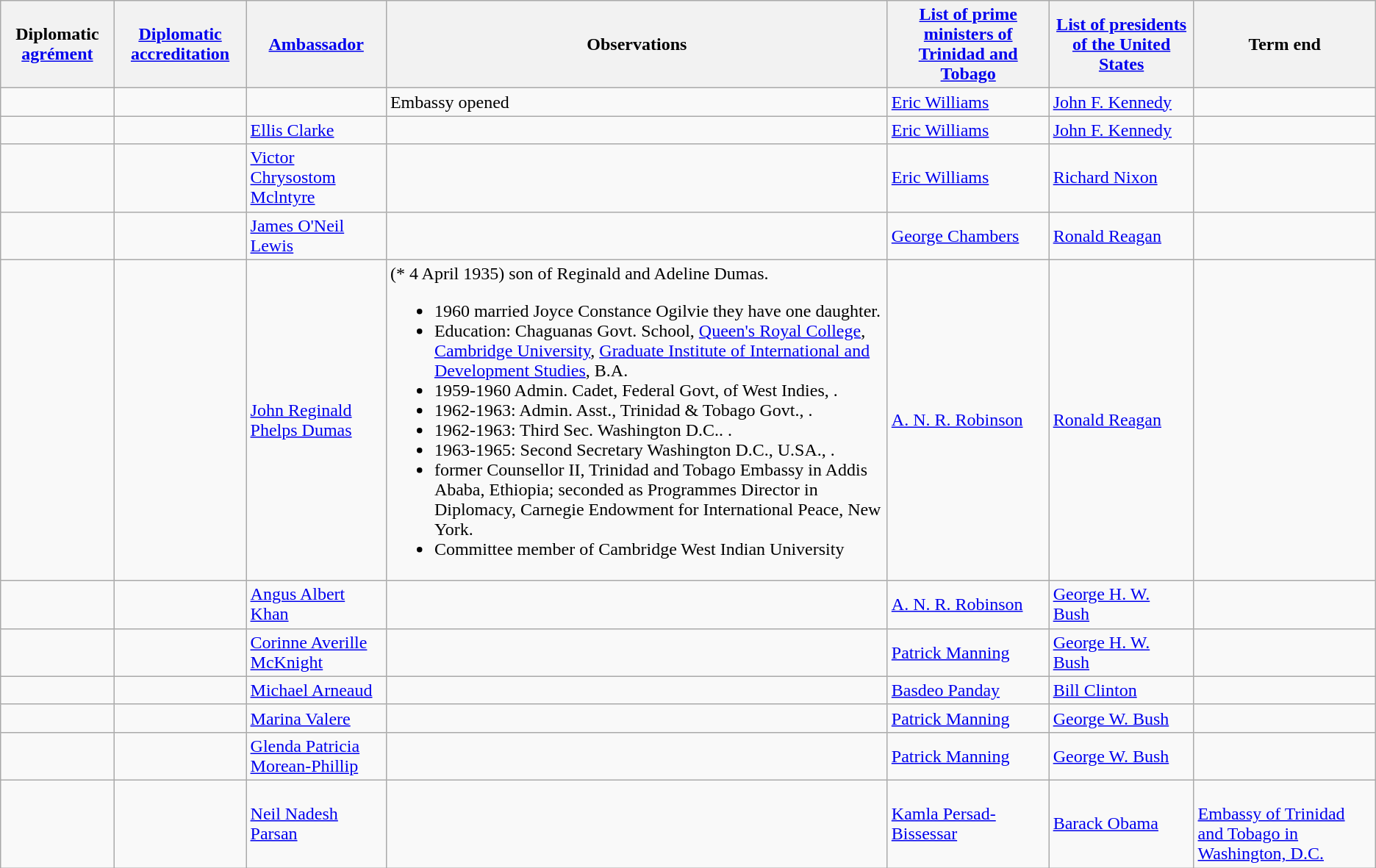<table class="wikitable sortable">
<tr>
<th>Diplomatic <a href='#'>agrément</a></th>
<th><a href='#'>Diplomatic accreditation</a></th>
<th><a href='#'>Ambassador</a></th>
<th>Observations</th>
<th><a href='#'>List of prime ministers of Trinidad and Tobago</a></th>
<th><a href='#'>List of presidents of the United States</a></th>
<th>Term end</th>
</tr>
<tr>
<td></td>
<td></td>
<td></td>
<td>Embassy opened</td>
<td><a href='#'>Eric Williams</a></td>
<td><a href='#'>John F. Kennedy</a></td>
<td></td>
</tr>
<tr>
<td></td>
<td></td>
<td><a href='#'>Ellis Clarke</a></td>
<td></td>
<td><a href='#'>Eric Williams</a></td>
<td><a href='#'>John F. Kennedy</a></td>
<td></td>
</tr>
<tr>
<td></td>
<td></td>
<td><a href='#'>Victor Chrysostom Mclntyre</a></td>
<td></td>
<td><a href='#'>Eric Williams</a></td>
<td><a href='#'>Richard Nixon</a></td>
<td></td>
</tr>
<tr>
<td></td>
<td></td>
<td><a href='#'>James O'Neil Lewis</a></td>
<td></td>
<td><a href='#'>George Chambers</a></td>
<td><a href='#'>Ronald Reagan</a></td>
<td></td>
</tr>
<tr>
<td></td>
<td></td>
<td><a href='#'>John Reginald Phelps Dumas</a></td>
<td>(* 4 April 1935) son of Reginald and Adeline Dumas.<br><ul><li>1960 married Joyce Constance Ogilvie they have one daughter.</li><li>Education: Chaguanas Govt. School, <a href='#'>Queen's Royal College</a>, <a href='#'>Cambridge University</a>, <a href='#'>Graduate Institute of International and Development Studies</a>, B.A.</li><li>1959-1960 Admin. Cadet, Federal Govt, of West Indies, .</li><li>1962-1963: Admin. Asst., Trinidad & Tobago Govt., .</li><li>1962-1963: Third Sec. Washington D.C.. .</li><li>1963-1965: Second Secretary Washington D.C.,  U.SA., .</li><li>former Counsellor II, Trinidad and Tobago Embassy in Addis Ababa, Ethiopia; seconded as Programmes Director in Diplomacy, Carnegie Endowment for International Peace, New York.</li><li>Committee member of Cambridge West Indian University</li></ul></td>
<td><a href='#'>A. N. R. Robinson</a></td>
<td><a href='#'>Ronald Reagan</a></td>
<td></td>
</tr>
<tr>
<td></td>
<td></td>
<td><a href='#'>Angus Albert Khan</a></td>
<td></td>
<td><a href='#'>A. N. R. Robinson</a></td>
<td><a href='#'>George H. W. Bush</a></td>
<td></td>
</tr>
<tr>
<td></td>
<td></td>
<td><a href='#'>Corinne Averille McKnight</a></td>
<td></td>
<td><a href='#'>Patrick Manning</a></td>
<td><a href='#'>George H. W. Bush</a></td>
<td></td>
</tr>
<tr>
<td></td>
<td></td>
<td><a href='#'>Michael Arneaud</a></td>
<td></td>
<td><a href='#'>Basdeo Panday</a></td>
<td><a href='#'>Bill Clinton</a></td>
<td></td>
</tr>
<tr>
<td></td>
<td></td>
<td><a href='#'>Marina Valere</a></td>
<td></td>
<td><a href='#'>Patrick Manning</a></td>
<td><a href='#'>George W. Bush</a></td>
<td></td>
</tr>
<tr>
<td></td>
<td></td>
<td><a href='#'>Glenda Patricia Morean-Phillip</a></td>
<td></td>
<td><a href='#'>Patrick Manning</a></td>
<td><a href='#'>George W. Bush</a></td>
<td></td>
</tr>
<tr>
<td></td>
<td></td>
<td><a href='#'>Neil Nadesh Parsan</a></td>
<td></td>
<td><a href='#'>Kamla Persad-Bissessar</a></td>
<td><a href='#'>Barack Obama</a></td>
<td><br><a href='#'>Embassy of Trinidad and Tobago in Washington, D.C.</a></td>
</tr>
</table>
